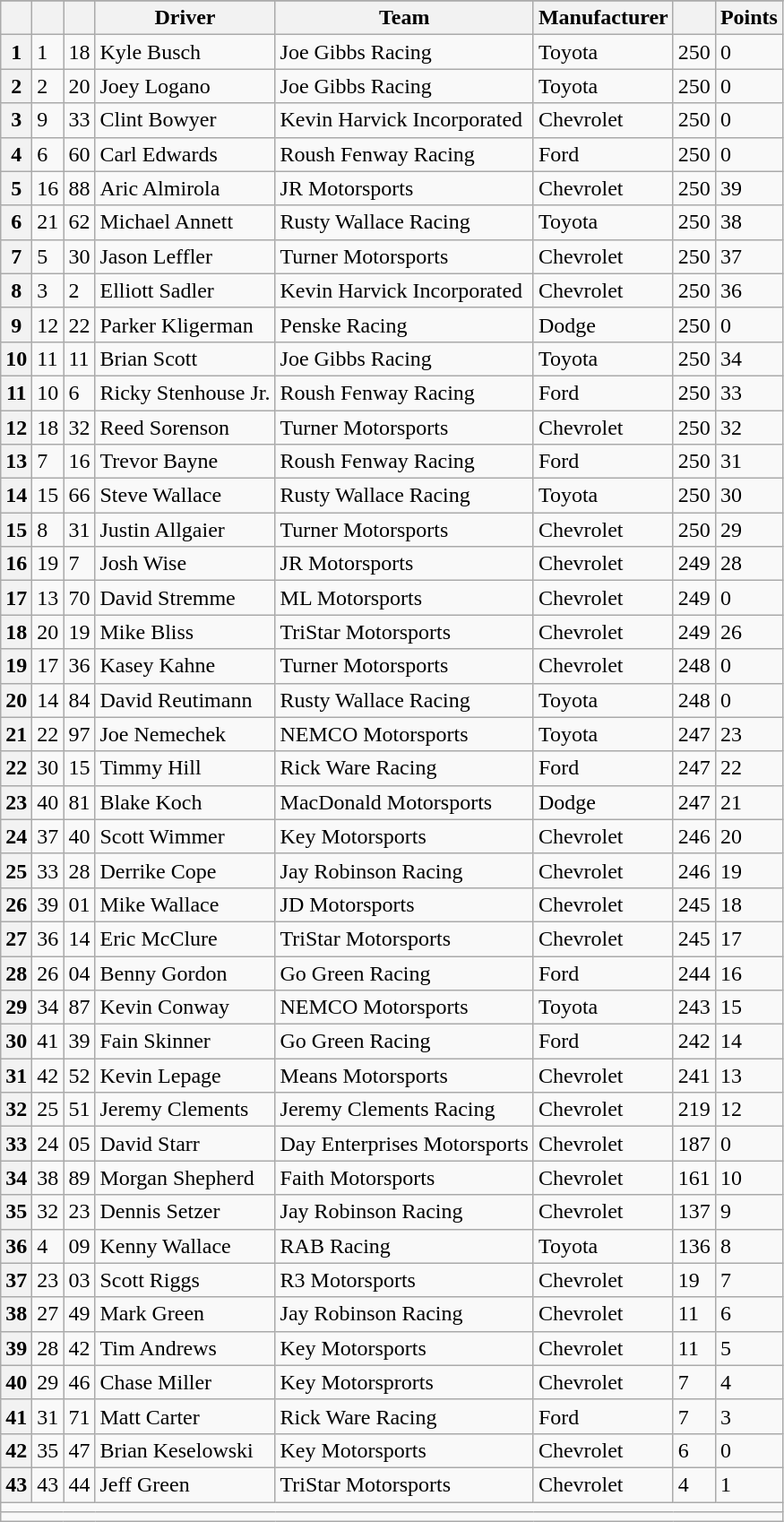<table class="sortable wikitable" border="1">
<tr>
</tr>
<tr>
<th scope="col"></th>
<th scope="col"></th>
<th scope="col"></th>
<th scope="col">Driver</th>
<th scope="col">Team</th>
<th scope="col">Manufacturer</th>
<th scope="col"></th>
<th scope="col">Points</th>
</tr>
<tr>
<th scope="row">1</th>
<td>1</td>
<td>18</td>
<td>Kyle Busch</td>
<td>Joe Gibbs Racing</td>
<td>Toyota</td>
<td>250</td>
<td>0</td>
</tr>
<tr>
<th scope="row">2</th>
<td>2</td>
<td>20</td>
<td>Joey Logano</td>
<td>Joe Gibbs Racing</td>
<td>Toyota</td>
<td>250</td>
<td>0</td>
</tr>
<tr>
<th scope="row">3</th>
<td>9</td>
<td>33</td>
<td>Clint Bowyer</td>
<td>Kevin Harvick Incorporated</td>
<td>Chevrolet</td>
<td>250</td>
<td>0</td>
</tr>
<tr>
<th scope="row">4</th>
<td>6</td>
<td>60</td>
<td>Carl Edwards</td>
<td>Roush Fenway Racing</td>
<td>Ford</td>
<td>250</td>
<td>0</td>
</tr>
<tr>
<th scope="row">5</th>
<td>16</td>
<td>88</td>
<td>Aric Almirola</td>
<td>JR Motorsports</td>
<td>Chevrolet</td>
<td>250</td>
<td>39</td>
</tr>
<tr>
<th scope="row">6</th>
<td>21</td>
<td>62</td>
<td>Michael Annett</td>
<td>Rusty Wallace Racing</td>
<td>Toyota</td>
<td>250</td>
<td>38</td>
</tr>
<tr>
<th scope="row">7</th>
<td>5</td>
<td>30</td>
<td>Jason Leffler</td>
<td>Turner Motorsports</td>
<td>Chevrolet</td>
<td>250</td>
<td>37</td>
</tr>
<tr>
<th scope="row">8</th>
<td>3</td>
<td>2</td>
<td>Elliott Sadler</td>
<td>Kevin Harvick Incorporated</td>
<td>Chevrolet</td>
<td>250</td>
<td>36</td>
</tr>
<tr>
<th scope="row">9</th>
<td>12</td>
<td>22</td>
<td>Parker Kligerman</td>
<td>Penske Racing</td>
<td>Dodge</td>
<td>250</td>
<td>0</td>
</tr>
<tr>
<th scope="row">10</th>
<td>11</td>
<td>11</td>
<td>Brian Scott</td>
<td>Joe Gibbs Racing</td>
<td>Toyota</td>
<td>250</td>
<td>34</td>
</tr>
<tr>
<th scope="row">11</th>
<td>10</td>
<td>6</td>
<td>Ricky Stenhouse Jr.</td>
<td>Roush Fenway Racing</td>
<td>Ford</td>
<td>250</td>
<td>33</td>
</tr>
<tr>
<th scope="row">12</th>
<td>18</td>
<td>32</td>
<td>Reed Sorenson</td>
<td>Turner Motorsports</td>
<td>Chevrolet</td>
<td>250</td>
<td>32</td>
</tr>
<tr>
<th scope="row">13</th>
<td>7</td>
<td>16</td>
<td>Trevor Bayne</td>
<td>Roush Fenway Racing</td>
<td>Ford</td>
<td>250</td>
<td>31</td>
</tr>
<tr>
<th scope="row">14</th>
<td>15</td>
<td>66</td>
<td>Steve Wallace</td>
<td>Rusty Wallace Racing</td>
<td>Toyota</td>
<td>250</td>
<td>30</td>
</tr>
<tr>
<th scope="row">15</th>
<td>8</td>
<td>31</td>
<td>Justin Allgaier</td>
<td>Turner Motorsports</td>
<td>Chevrolet</td>
<td>250</td>
<td>29</td>
</tr>
<tr>
<th scope="row">16</th>
<td>19</td>
<td>7</td>
<td>Josh Wise</td>
<td>JR Motorsports</td>
<td>Chevrolet</td>
<td>249</td>
<td>28</td>
</tr>
<tr>
<th scope="row">17</th>
<td>13</td>
<td>70</td>
<td>David Stremme</td>
<td>ML Motorsports</td>
<td>Chevrolet</td>
<td>249</td>
<td>0</td>
</tr>
<tr>
<th scope="row">18</th>
<td>20</td>
<td>19</td>
<td>Mike Bliss</td>
<td>TriStar Motorsports</td>
<td>Chevrolet</td>
<td>249</td>
<td>26</td>
</tr>
<tr>
<th scope="row">19</th>
<td>17</td>
<td>36</td>
<td>Kasey Kahne</td>
<td>Turner Motorsports</td>
<td>Chevrolet</td>
<td>248</td>
<td>0</td>
</tr>
<tr>
<th scope="row">20</th>
<td>14</td>
<td>84</td>
<td>David Reutimann</td>
<td>Rusty Wallace Racing</td>
<td>Toyota</td>
<td>248</td>
<td>0</td>
</tr>
<tr>
<th scope="row">21</th>
<td>22</td>
<td>97</td>
<td>Joe Nemechek</td>
<td>NEMCO Motorsports</td>
<td>Toyota</td>
<td>247</td>
<td>23</td>
</tr>
<tr>
<th scope="row">22</th>
<td>30</td>
<td>15</td>
<td>Timmy Hill</td>
<td>Rick Ware Racing</td>
<td>Ford</td>
<td>247</td>
<td>22</td>
</tr>
<tr>
<th scope="row">23</th>
<td>40</td>
<td>81</td>
<td>Blake Koch</td>
<td>MacDonald Motorsports</td>
<td>Dodge</td>
<td>247</td>
<td>21</td>
</tr>
<tr>
<th scope="row">24</th>
<td>37</td>
<td>40</td>
<td>Scott Wimmer</td>
<td>Key Motorsports</td>
<td>Chevrolet</td>
<td>246</td>
<td>20</td>
</tr>
<tr>
<th scope="row">25</th>
<td>33</td>
<td>28</td>
<td>Derrike Cope</td>
<td>Jay Robinson Racing</td>
<td>Chevrolet</td>
<td>246</td>
<td>19</td>
</tr>
<tr>
<th scope="row">26</th>
<td>39</td>
<td>01</td>
<td>Mike Wallace</td>
<td>JD Motorsports</td>
<td>Chevrolet</td>
<td>245</td>
<td>18</td>
</tr>
<tr>
<th scope="row">27</th>
<td>36</td>
<td>14</td>
<td>Eric McClure</td>
<td>TriStar Motorsports</td>
<td>Chevrolet</td>
<td>245</td>
<td>17</td>
</tr>
<tr>
<th scope="row">28</th>
<td>26</td>
<td>04</td>
<td>Benny Gordon</td>
<td>Go Green Racing</td>
<td>Ford</td>
<td>244</td>
<td>16</td>
</tr>
<tr>
<th scope="row">29</th>
<td>34</td>
<td>87</td>
<td>Kevin Conway</td>
<td>NEMCO Motorsports</td>
<td>Toyota</td>
<td>243</td>
<td>15</td>
</tr>
<tr>
<th scope="row">30</th>
<td>41</td>
<td>39</td>
<td>Fain Skinner</td>
<td>Go Green Racing</td>
<td>Ford</td>
<td>242</td>
<td>14</td>
</tr>
<tr>
<th scope="row">31</th>
<td>42</td>
<td>52</td>
<td>Kevin Lepage</td>
<td>Means Motorsports</td>
<td>Chevrolet</td>
<td>241</td>
<td>13</td>
</tr>
<tr>
<th scope="row">32</th>
<td>25</td>
<td>51</td>
<td>Jeremy Clements</td>
<td>Jeremy Clements Racing</td>
<td>Chevrolet</td>
<td>219</td>
<td>12</td>
</tr>
<tr>
<th scope="row">33</th>
<td>24</td>
<td>05</td>
<td>David Starr</td>
<td>Day Enterprises Motorsports</td>
<td>Chevrolet</td>
<td>187</td>
<td>0</td>
</tr>
<tr>
<th scope="row">34</th>
<td>38</td>
<td>89</td>
<td>Morgan Shepherd</td>
<td>Faith Motorsports</td>
<td>Chevrolet</td>
<td>161</td>
<td>10</td>
</tr>
<tr>
<th scope="row">35</th>
<td>32</td>
<td>23</td>
<td>Dennis Setzer</td>
<td>Jay Robinson Racing</td>
<td>Chevrolet</td>
<td>137</td>
<td>9</td>
</tr>
<tr>
<th scope="row">36</th>
<td>4</td>
<td>09</td>
<td>Kenny Wallace</td>
<td>RAB Racing</td>
<td>Toyota</td>
<td>136</td>
<td>8</td>
</tr>
<tr>
<th scope="row">37</th>
<td>23</td>
<td>03</td>
<td>Scott Riggs</td>
<td>R3 Motorsports</td>
<td>Chevrolet</td>
<td>19</td>
<td>7</td>
</tr>
<tr>
<th scope="row">38</th>
<td>27</td>
<td>49</td>
<td>Mark Green</td>
<td>Jay Robinson Racing</td>
<td>Chevrolet</td>
<td>11</td>
<td>6</td>
</tr>
<tr>
<th scope="row">39</th>
<td>28</td>
<td>42</td>
<td>Tim Andrews</td>
<td>Key Motorsports</td>
<td>Chevrolet</td>
<td>11</td>
<td>5</td>
</tr>
<tr>
<th scope="row">40</th>
<td>29</td>
<td>46</td>
<td>Chase Miller</td>
<td>Key Motorsprorts</td>
<td>Chevrolet</td>
<td>7</td>
<td>4</td>
</tr>
<tr>
<th scope="row">41</th>
<td>31</td>
<td>71</td>
<td>Matt Carter</td>
<td>Rick Ware Racing</td>
<td>Ford</td>
<td>7</td>
<td>3</td>
</tr>
<tr>
<th scope="row">42</th>
<td>35</td>
<td>47</td>
<td>Brian Keselowski</td>
<td>Key Motorsports</td>
<td>Chevrolet</td>
<td>6</td>
<td>0</td>
</tr>
<tr>
<th scope="row">43</th>
<td>43</td>
<td>44</td>
<td>Jeff Green</td>
<td>TriStar Motorsports</td>
<td>Chevrolet</td>
<td>4</td>
<td>1</td>
</tr>
<tr class="sortbottom">
<td colspan="9"></td>
</tr>
<tr class="sortbottom">
<td colspan="9"></td>
</tr>
</table>
